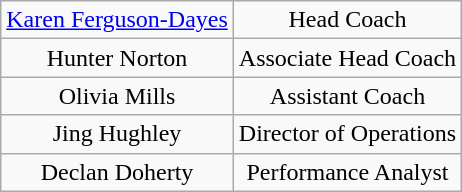<table class="wikitable" style="text-align: center;">
<tr>
<td><a href='#'>Karen Ferguson-Dayes</a></td>
<td>Head Coach</td>
</tr>
<tr>
<td>Hunter Norton</td>
<td>Associate Head Coach</td>
</tr>
<tr>
<td>Olivia Mills</td>
<td>Assistant Coach</td>
</tr>
<tr>
<td>Jing Hughley</td>
<td>Director of Operations</td>
</tr>
<tr>
<td>Declan Doherty</td>
<td>Performance Analyst</td>
</tr>
</table>
